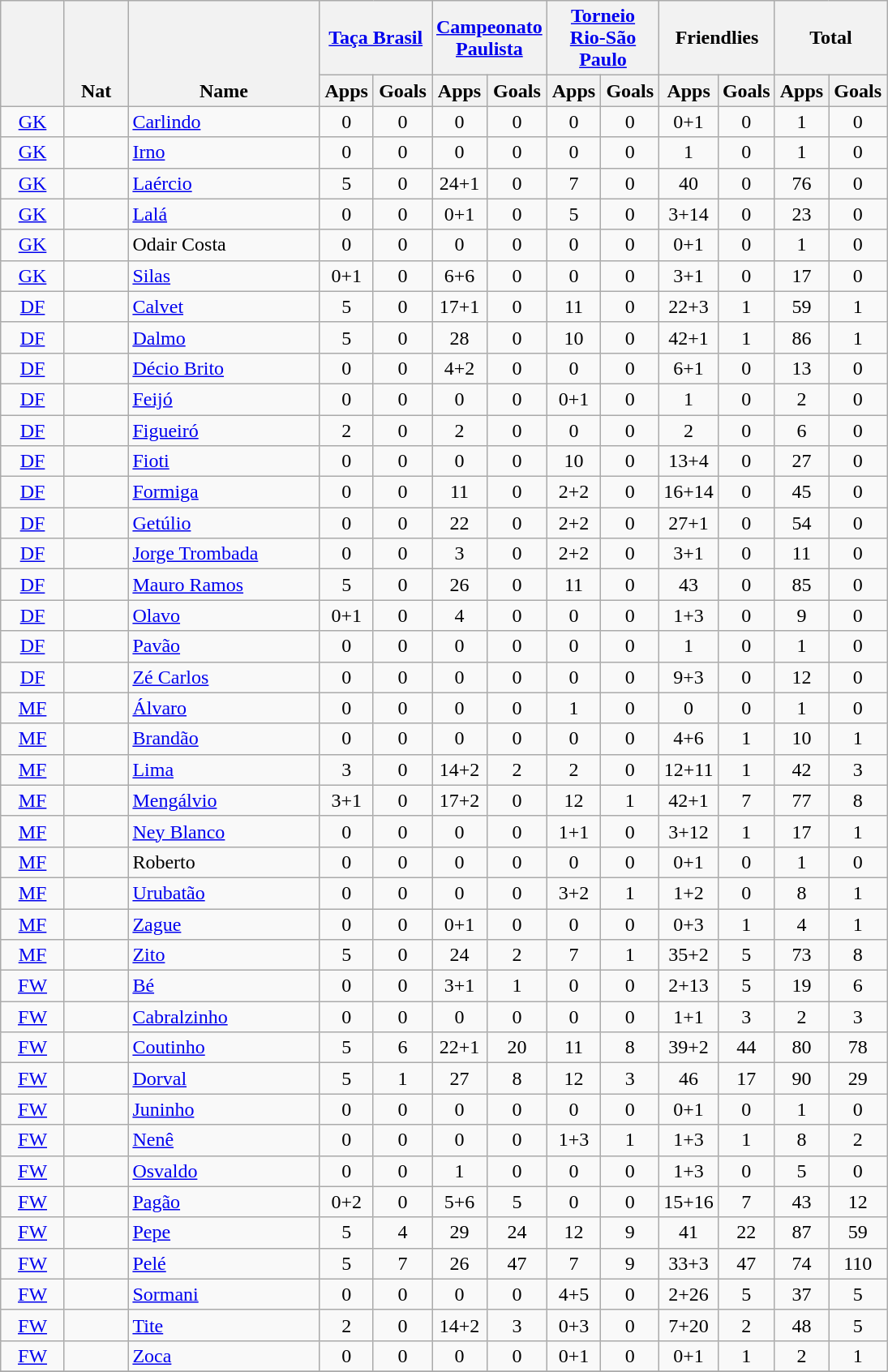<table class="wikitable sortable" style="text-align:center;">
<tr>
<th rowspan="2" width="45" valign="bottom"></th>
<th rowspan="2" width="45" valign="bottom">Nat</th>
<th rowspan="2" width="150" valign="bottom">Name</th>
<th colspan="2" width="85"><a href='#'>Taça Brasil</a></th>
<th colspan="2" width="85"><a href='#'>Campeonato Paulista</a></th>
<th colspan="2" width="85"><a href='#'>Torneio Rio-São Paulo</a></th>
<th colspan="2" width="85">Friendlies</th>
<th colspan="2" width="85">Total</th>
</tr>
<tr>
<th>Apps</th>
<th>Goals</th>
<th>Apps</th>
<th>Goals</th>
<th>Apps</th>
<th>Goals</th>
<th>Apps</th>
<th>Goals</th>
<th>Apps</th>
<th>Goals</th>
</tr>
<tr>
<td><a href='#'>GK</a></td>
<td></td>
<td align=left><a href='#'>Carlindo</a></td>
<td>0</td>
<td>0</td>
<td>0</td>
<td>0</td>
<td>0</td>
<td>0</td>
<td>0+1</td>
<td>0</td>
<td>1</td>
<td>0</td>
</tr>
<tr>
<td><a href='#'>GK</a></td>
<td></td>
<td align=left><a href='#'>Irno</a></td>
<td>0</td>
<td>0</td>
<td>0</td>
<td>0</td>
<td>0</td>
<td>0</td>
<td>1</td>
<td>0</td>
<td>1</td>
<td>0</td>
</tr>
<tr>
<td><a href='#'>GK</a></td>
<td></td>
<td align=left><a href='#'>Laércio</a></td>
<td>5</td>
<td>0</td>
<td>24+1</td>
<td>0</td>
<td>7</td>
<td>0</td>
<td>40</td>
<td>0</td>
<td>76</td>
<td>0</td>
</tr>
<tr>
<td><a href='#'>GK</a></td>
<td></td>
<td align=left><a href='#'>Lalá</a></td>
<td>0</td>
<td>0</td>
<td>0+1</td>
<td>0</td>
<td>5</td>
<td>0</td>
<td>3+14</td>
<td>0</td>
<td>23</td>
<td>0</td>
</tr>
<tr>
<td><a href='#'>GK</a></td>
<td></td>
<td align=left>Odair Costa</td>
<td>0</td>
<td>0</td>
<td>0</td>
<td>0</td>
<td>0</td>
<td>0</td>
<td>0+1</td>
<td>0</td>
<td>1</td>
<td>0</td>
</tr>
<tr>
<td><a href='#'>GK</a></td>
<td></td>
<td align=left><a href='#'>Silas</a></td>
<td>0+1</td>
<td>0</td>
<td>6+6</td>
<td>0</td>
<td>0</td>
<td>0</td>
<td>3+1</td>
<td>0</td>
<td>17</td>
<td>0</td>
</tr>
<tr>
<td><a href='#'>DF</a></td>
<td></td>
<td align=left><a href='#'>Calvet</a></td>
<td>5</td>
<td>0</td>
<td>17+1</td>
<td>0</td>
<td>11</td>
<td>0</td>
<td>22+3</td>
<td>1</td>
<td>59</td>
<td>1</td>
</tr>
<tr>
<td><a href='#'>DF</a></td>
<td></td>
<td align=left><a href='#'>Dalmo</a></td>
<td>5</td>
<td>0</td>
<td>28</td>
<td>0</td>
<td>10</td>
<td>0</td>
<td>42+1</td>
<td>1</td>
<td>86</td>
<td>1</td>
</tr>
<tr>
<td><a href='#'>DF</a></td>
<td></td>
<td align=left><a href='#'>Décio Brito</a></td>
<td>0</td>
<td>0</td>
<td>4+2</td>
<td>0</td>
<td>0</td>
<td>0</td>
<td>6+1</td>
<td>0</td>
<td>13</td>
<td>0</td>
</tr>
<tr>
<td><a href='#'>DF</a></td>
<td></td>
<td align=left><a href='#'>Feijó</a></td>
<td>0</td>
<td>0</td>
<td>0</td>
<td>0</td>
<td>0+1</td>
<td>0</td>
<td>1</td>
<td>0</td>
<td>2</td>
<td>0</td>
</tr>
<tr>
<td><a href='#'>DF</a></td>
<td></td>
<td align=left><a href='#'>Figueiró</a></td>
<td>2</td>
<td>0</td>
<td>2</td>
<td>0</td>
<td>0</td>
<td>0</td>
<td>2</td>
<td>0</td>
<td>6</td>
<td>0</td>
</tr>
<tr>
<td><a href='#'>DF</a></td>
<td></td>
<td align=left><a href='#'>Fioti</a></td>
<td>0</td>
<td>0</td>
<td>0</td>
<td>0</td>
<td>10</td>
<td>0</td>
<td>13+4</td>
<td>0</td>
<td>27</td>
<td>0</td>
</tr>
<tr>
<td><a href='#'>DF</a></td>
<td></td>
<td align=left><a href='#'>Formiga</a></td>
<td>0</td>
<td>0</td>
<td>11</td>
<td>0</td>
<td>2+2</td>
<td>0</td>
<td>16+14</td>
<td>0</td>
<td>45</td>
<td>0</td>
</tr>
<tr>
<td><a href='#'>DF</a></td>
<td></td>
<td align=left><a href='#'>Getúlio</a></td>
<td>0</td>
<td>0</td>
<td>22</td>
<td>0</td>
<td>2+2</td>
<td>0</td>
<td>27+1</td>
<td>0</td>
<td>54</td>
<td>0</td>
</tr>
<tr>
<td><a href='#'>DF</a></td>
<td></td>
<td align=left><a href='#'>Jorge Trombada</a></td>
<td>0</td>
<td>0</td>
<td>3</td>
<td>0</td>
<td>2+2</td>
<td>0</td>
<td>3+1</td>
<td>0</td>
<td>11</td>
<td>0</td>
</tr>
<tr>
<td><a href='#'>DF</a></td>
<td></td>
<td align=left><a href='#'>Mauro Ramos</a></td>
<td>5</td>
<td>0</td>
<td>26</td>
<td>0</td>
<td>11</td>
<td>0</td>
<td>43</td>
<td>0</td>
<td>85</td>
<td>0</td>
</tr>
<tr>
<td><a href='#'>DF</a></td>
<td></td>
<td align=left><a href='#'>Olavo</a></td>
<td>0+1</td>
<td>0</td>
<td>4</td>
<td>0</td>
<td>0</td>
<td>0</td>
<td>1+3</td>
<td>0</td>
<td>9</td>
<td>0</td>
</tr>
<tr>
<td><a href='#'>DF</a></td>
<td></td>
<td align=left><a href='#'>Pavão</a></td>
<td>0</td>
<td>0</td>
<td>0</td>
<td>0</td>
<td>0</td>
<td>0</td>
<td>1</td>
<td>0</td>
<td>1</td>
<td>0</td>
</tr>
<tr>
<td><a href='#'>DF</a></td>
<td></td>
<td align=left><a href='#'>Zé Carlos</a></td>
<td>0</td>
<td>0</td>
<td>0</td>
<td>0</td>
<td>0</td>
<td>0</td>
<td>9+3</td>
<td>0</td>
<td>12</td>
<td>0</td>
</tr>
<tr>
<td><a href='#'>MF</a></td>
<td></td>
<td align=left><a href='#'>Álvaro</a></td>
<td>0</td>
<td>0</td>
<td>0</td>
<td>0</td>
<td>1</td>
<td>0</td>
<td>0</td>
<td>0</td>
<td>1</td>
<td>0</td>
</tr>
<tr>
<td><a href='#'>MF</a></td>
<td></td>
<td align=left><a href='#'>Brandão</a></td>
<td>0</td>
<td>0</td>
<td>0</td>
<td>0</td>
<td>0</td>
<td>0</td>
<td>4+6</td>
<td>1</td>
<td>10</td>
<td>1</td>
</tr>
<tr>
<td><a href='#'>MF</a></td>
<td></td>
<td align=left><a href='#'>Lima</a></td>
<td>3</td>
<td>0</td>
<td>14+2</td>
<td>2</td>
<td>2</td>
<td>0</td>
<td>12+11</td>
<td>1</td>
<td>42</td>
<td>3</td>
</tr>
<tr>
<td><a href='#'>MF</a></td>
<td></td>
<td align=left><a href='#'>Mengálvio</a></td>
<td>3+1</td>
<td>0</td>
<td>17+2</td>
<td>0</td>
<td>12</td>
<td>1</td>
<td>42+1</td>
<td>7</td>
<td>77</td>
<td>8</td>
</tr>
<tr>
<td><a href='#'>MF</a></td>
<td></td>
<td align=left><a href='#'>Ney Blanco</a></td>
<td>0</td>
<td>0</td>
<td>0</td>
<td>0</td>
<td>1+1</td>
<td>0</td>
<td>3+12</td>
<td>1</td>
<td>17</td>
<td>1</td>
</tr>
<tr>
<td><a href='#'>MF</a></td>
<td></td>
<td align=left>Roberto</td>
<td>0</td>
<td>0</td>
<td>0</td>
<td>0</td>
<td>0</td>
<td>0</td>
<td>0+1</td>
<td>0</td>
<td>1</td>
<td>0</td>
</tr>
<tr>
<td><a href='#'>MF</a></td>
<td></td>
<td align=left><a href='#'>Urubatão</a></td>
<td>0</td>
<td>0</td>
<td>0</td>
<td>0</td>
<td>3+2</td>
<td>1</td>
<td>1+2</td>
<td>0</td>
<td>8</td>
<td>1</td>
</tr>
<tr>
<td><a href='#'>MF</a></td>
<td></td>
<td align=left><a href='#'>Zague</a></td>
<td>0</td>
<td>0</td>
<td>0+1</td>
<td>0</td>
<td>0</td>
<td>0</td>
<td>0+3</td>
<td>1</td>
<td>4</td>
<td>1</td>
</tr>
<tr>
<td><a href='#'>MF</a></td>
<td></td>
<td align=left><a href='#'>Zito</a></td>
<td>5</td>
<td>0</td>
<td>24</td>
<td>2</td>
<td>7</td>
<td>1</td>
<td>35+2</td>
<td>5</td>
<td>73</td>
<td>8</td>
</tr>
<tr>
<td><a href='#'>FW</a></td>
<td></td>
<td align=left><a href='#'>Bé</a></td>
<td>0</td>
<td>0</td>
<td>3+1</td>
<td>1</td>
<td>0</td>
<td>0</td>
<td>2+13</td>
<td>5</td>
<td>19</td>
<td>6</td>
</tr>
<tr>
<td><a href='#'>FW</a></td>
<td></td>
<td align=left><a href='#'>Cabralzinho</a></td>
<td>0</td>
<td>0</td>
<td>0</td>
<td>0</td>
<td>0</td>
<td>0</td>
<td>1+1</td>
<td>3</td>
<td>2</td>
<td>3</td>
</tr>
<tr>
<td><a href='#'>FW</a></td>
<td></td>
<td align=left><a href='#'>Coutinho</a></td>
<td>5</td>
<td>6</td>
<td>22+1</td>
<td>20</td>
<td>11</td>
<td>8</td>
<td>39+2</td>
<td>44</td>
<td>80</td>
<td>78</td>
</tr>
<tr>
<td><a href='#'>FW</a></td>
<td></td>
<td align=left><a href='#'>Dorval</a></td>
<td>5</td>
<td>1</td>
<td>27</td>
<td>8</td>
<td>12</td>
<td>3</td>
<td>46</td>
<td>17</td>
<td>90</td>
<td>29</td>
</tr>
<tr>
<td><a href='#'>FW</a></td>
<td></td>
<td align=left><a href='#'>Juninho</a></td>
<td>0</td>
<td>0</td>
<td>0</td>
<td>0</td>
<td>0</td>
<td>0</td>
<td>0+1</td>
<td>0</td>
<td>1</td>
<td>0</td>
</tr>
<tr>
<td><a href='#'>FW</a></td>
<td></td>
<td align=left><a href='#'>Nenê</a></td>
<td>0</td>
<td>0</td>
<td>0</td>
<td>0</td>
<td>1+3</td>
<td>1</td>
<td>1+3</td>
<td>1</td>
<td>8</td>
<td>2</td>
</tr>
<tr>
<td><a href='#'>FW</a></td>
<td></td>
<td align=left><a href='#'>Osvaldo</a></td>
<td>0</td>
<td>0</td>
<td>1</td>
<td>0</td>
<td>0</td>
<td>0</td>
<td>1+3</td>
<td>0</td>
<td>5</td>
<td>0</td>
</tr>
<tr>
<td><a href='#'>FW</a></td>
<td></td>
<td align=left><a href='#'>Pagão</a></td>
<td>0+2</td>
<td>0</td>
<td>5+6</td>
<td>5</td>
<td>0</td>
<td>0</td>
<td>15+16</td>
<td>7</td>
<td>43</td>
<td>12</td>
</tr>
<tr>
<td><a href='#'>FW</a></td>
<td></td>
<td align=left><a href='#'>Pepe</a></td>
<td>5</td>
<td>4</td>
<td>29</td>
<td>24</td>
<td>12</td>
<td>9</td>
<td>41</td>
<td>22</td>
<td>87</td>
<td>59</td>
</tr>
<tr>
<td><a href='#'>FW</a></td>
<td></td>
<td align=left><a href='#'>Pelé</a></td>
<td>5</td>
<td>7</td>
<td>26</td>
<td>47</td>
<td>7</td>
<td>9</td>
<td>33+3</td>
<td>47</td>
<td>74</td>
<td>110</td>
</tr>
<tr>
<td><a href='#'>FW</a></td>
<td></td>
<td align=left><a href='#'>Sormani</a></td>
<td>0</td>
<td>0</td>
<td>0</td>
<td>0</td>
<td>4+5</td>
<td>0</td>
<td>2+26</td>
<td>5</td>
<td>37</td>
<td>5</td>
</tr>
<tr>
<td><a href='#'>FW</a></td>
<td></td>
<td align=left><a href='#'>Tite</a></td>
<td>2</td>
<td>0</td>
<td>14+2</td>
<td>3</td>
<td>0+3</td>
<td>0</td>
<td>7+20</td>
<td>2</td>
<td>48</td>
<td>5</td>
</tr>
<tr>
<td><a href='#'>FW</a></td>
<td></td>
<td align=left><a href='#'>Zoca</a></td>
<td>0</td>
<td>0</td>
<td>0</td>
<td>0</td>
<td>0+1</td>
<td>0</td>
<td>0+1</td>
<td>1</td>
<td>2</td>
<td>1</td>
</tr>
<tr>
</tr>
</table>
